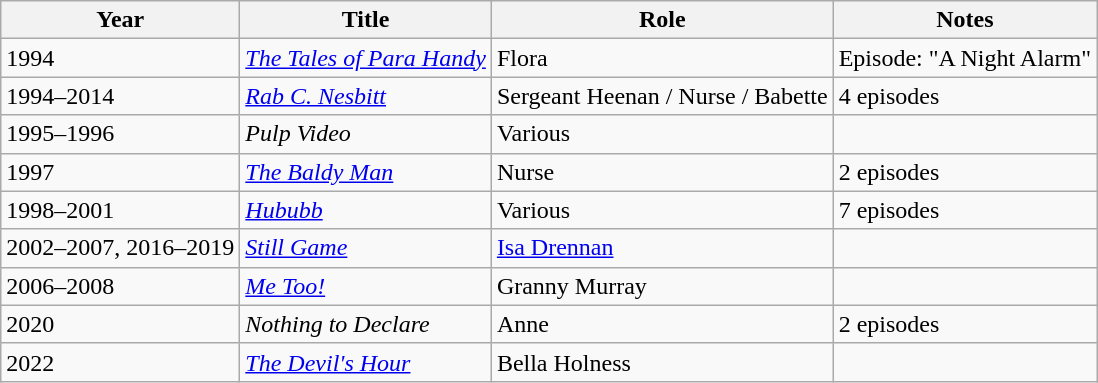<table class="wikitable">
<tr>
<th>Year</th>
<th>Title</th>
<th>Role</th>
<th>Notes</th>
</tr>
<tr>
<td>1994</td>
<td><em><a href='#'>The Tales of Para Handy</a></em></td>
<td>Flora</td>
<td>Episode: "A Night Alarm"</td>
</tr>
<tr>
<td>1994–2014</td>
<td><em><a href='#'>Rab C. Nesbitt</a></em></td>
<td>Sergeant Heenan / Nurse / Babette</td>
<td>4 episodes</td>
</tr>
<tr>
<td>1995–1996</td>
<td><em>Pulp Video</em></td>
<td>Various</td>
<td></td>
</tr>
<tr>
<td>1997</td>
<td><em><a href='#'>The Baldy Man</a></em></td>
<td>Nurse</td>
<td>2 episodes</td>
</tr>
<tr>
<td>1998–2001</td>
<td><em><a href='#'>Hububb</a></em></td>
<td>Various</td>
<td>7 episodes</td>
</tr>
<tr>
<td>2002–2007,  2016–2019</td>
<td><em><a href='#'>Still Game</a></em></td>
<td><a href='#'>Isa Drennan</a></td>
<td></td>
</tr>
<tr>
<td>2006–2008</td>
<td><a href='#'><em>Me Too!</em></a></td>
<td>Granny Murray</td>
<td></td>
</tr>
<tr>
<td>2020</td>
<td><em>Nothing to Declare</em></td>
<td>Anne</td>
<td>2 episodes</td>
</tr>
<tr>
<td>2022</td>
<td><em><a href='#'>The Devil's Hour</a></em></td>
<td>Bella Holness</td>
<td></td>
</tr>
</table>
